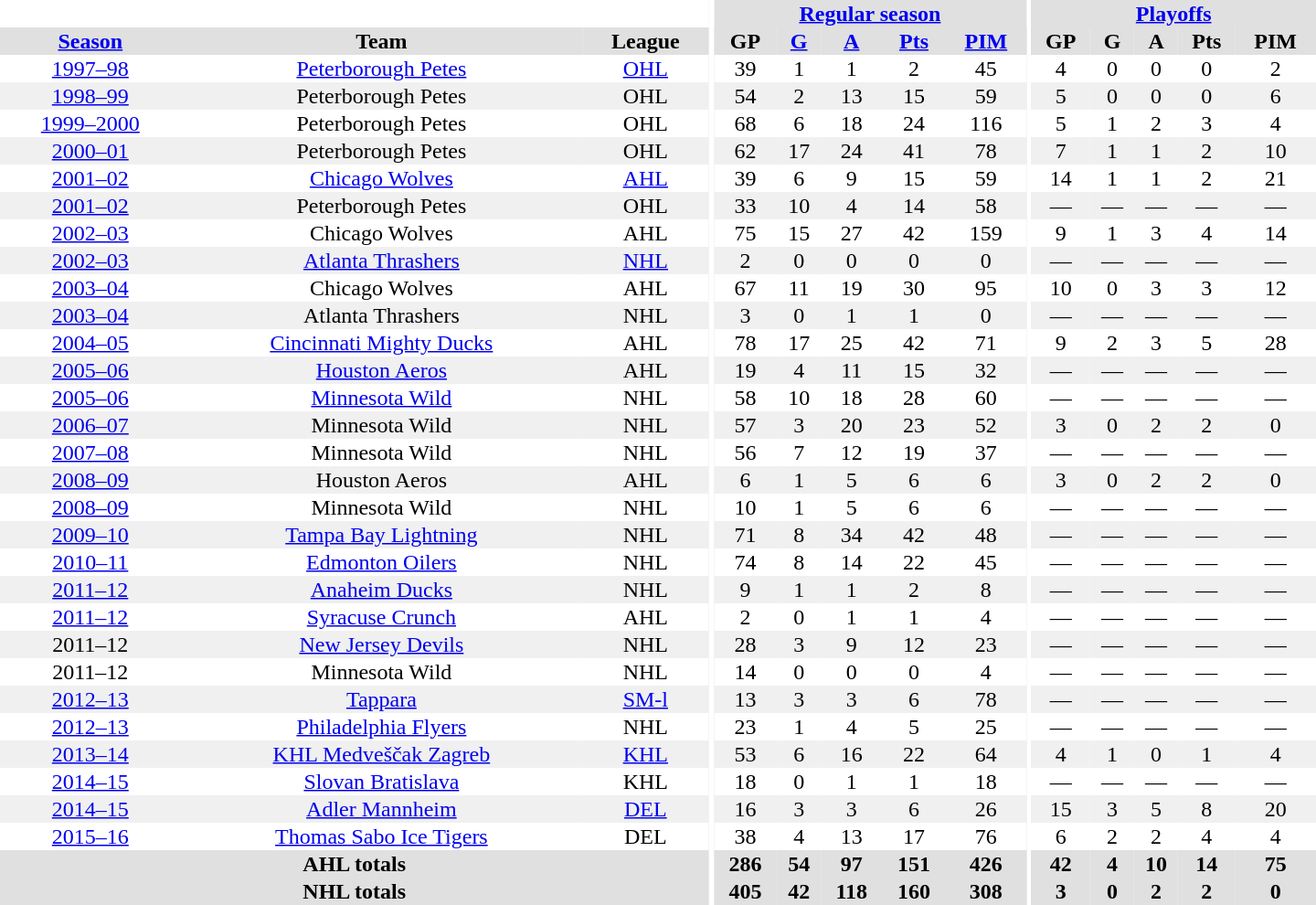<table border="0" cellpadding="1" cellspacing="0" style="text-align:center; width:60em">
<tr bgcolor="#e0e0e0">
<th colspan="3" bgcolor="#ffffff"></th>
<th rowspan="99" bgcolor="#ffffff"></th>
<th colspan="5"><a href='#'>Regular season</a></th>
<th rowspan="99" bgcolor="#ffffff"></th>
<th colspan="5"><a href='#'>Playoffs</a></th>
</tr>
<tr bgcolor="#e0e0e0">
<th><a href='#'>Season</a></th>
<th>Team</th>
<th>League</th>
<th>GP</th>
<th><a href='#'>G</a></th>
<th><a href='#'>A</a></th>
<th><a href='#'>Pts</a></th>
<th><a href='#'>PIM</a></th>
<th>GP</th>
<th>G</th>
<th>A</th>
<th>Pts</th>
<th>PIM</th>
</tr>
<tr>
<td><a href='#'>1997–98</a></td>
<td><a href='#'>Peterborough Petes</a></td>
<td><a href='#'>OHL</a></td>
<td>39</td>
<td>1</td>
<td>1</td>
<td>2</td>
<td>45</td>
<td>4</td>
<td>0</td>
<td>0</td>
<td>0</td>
<td>2</td>
</tr>
<tr bgcolor="#f0f0f0">
<td><a href='#'>1998–99</a></td>
<td>Peterborough Petes</td>
<td>OHL</td>
<td>54</td>
<td>2</td>
<td>13</td>
<td>15</td>
<td>59</td>
<td>5</td>
<td>0</td>
<td>0</td>
<td>0</td>
<td>6</td>
</tr>
<tr>
<td><a href='#'>1999–2000</a></td>
<td>Peterborough Petes</td>
<td>OHL</td>
<td>68</td>
<td>6</td>
<td>18</td>
<td>24</td>
<td>116</td>
<td>5</td>
<td>1</td>
<td>2</td>
<td>3</td>
<td>4</td>
</tr>
<tr bgcolor="#f0f0f0">
<td><a href='#'>2000–01</a></td>
<td>Peterborough Petes</td>
<td>OHL</td>
<td>62</td>
<td>17</td>
<td>24</td>
<td>41</td>
<td>78</td>
<td>7</td>
<td>1</td>
<td>1</td>
<td>2</td>
<td>10</td>
</tr>
<tr>
<td><a href='#'>2001–02</a></td>
<td><a href='#'>Chicago Wolves</a></td>
<td><a href='#'>AHL</a></td>
<td>39</td>
<td>6</td>
<td>9</td>
<td>15</td>
<td>59</td>
<td>14</td>
<td>1</td>
<td>1</td>
<td>2</td>
<td>21</td>
</tr>
<tr bgcolor="#f0f0f0">
<td><a href='#'>2001–02</a></td>
<td>Peterborough Petes</td>
<td>OHL</td>
<td>33</td>
<td>10</td>
<td>4</td>
<td>14</td>
<td>58</td>
<td>—</td>
<td>—</td>
<td>—</td>
<td>—</td>
<td>—</td>
</tr>
<tr>
<td><a href='#'>2002–03</a></td>
<td>Chicago Wolves</td>
<td>AHL</td>
<td>75</td>
<td>15</td>
<td>27</td>
<td>42</td>
<td>159</td>
<td>9</td>
<td>1</td>
<td>3</td>
<td>4</td>
<td>14</td>
</tr>
<tr bgcolor="#f0f0f0">
<td><a href='#'>2002–03</a></td>
<td><a href='#'>Atlanta Thrashers</a></td>
<td><a href='#'>NHL</a></td>
<td>2</td>
<td>0</td>
<td>0</td>
<td>0</td>
<td>0</td>
<td>—</td>
<td>—</td>
<td>—</td>
<td>—</td>
<td>—</td>
</tr>
<tr>
<td><a href='#'>2003–04</a></td>
<td>Chicago Wolves</td>
<td>AHL</td>
<td>67</td>
<td>11</td>
<td>19</td>
<td>30</td>
<td>95</td>
<td>10</td>
<td>0</td>
<td>3</td>
<td>3</td>
<td>12</td>
</tr>
<tr bgcolor="#f0f0f0">
<td><a href='#'>2003–04</a></td>
<td>Atlanta Thrashers</td>
<td>NHL</td>
<td>3</td>
<td>0</td>
<td>1</td>
<td>1</td>
<td>0</td>
<td>—</td>
<td>—</td>
<td>—</td>
<td>—</td>
<td>—</td>
</tr>
<tr>
<td><a href='#'>2004–05</a></td>
<td><a href='#'>Cincinnati Mighty Ducks</a></td>
<td>AHL</td>
<td>78</td>
<td>17</td>
<td>25</td>
<td>42</td>
<td>71</td>
<td>9</td>
<td>2</td>
<td>3</td>
<td>5</td>
<td>28</td>
</tr>
<tr bgcolor="#f0f0f0">
<td><a href='#'>2005–06</a></td>
<td><a href='#'>Houston Aeros</a></td>
<td>AHL</td>
<td>19</td>
<td>4</td>
<td>11</td>
<td>15</td>
<td>32</td>
<td>—</td>
<td>—</td>
<td>—</td>
<td>—</td>
<td>—</td>
</tr>
<tr>
<td><a href='#'>2005–06</a></td>
<td><a href='#'>Minnesota Wild</a></td>
<td>NHL</td>
<td>58</td>
<td>10</td>
<td>18</td>
<td>28</td>
<td>60</td>
<td>—</td>
<td>—</td>
<td>—</td>
<td>—</td>
<td>—</td>
</tr>
<tr bgcolor="#f0f0f0">
<td><a href='#'>2006–07</a></td>
<td>Minnesota Wild</td>
<td>NHL</td>
<td>57</td>
<td>3</td>
<td>20</td>
<td>23</td>
<td>52</td>
<td>3</td>
<td>0</td>
<td>2</td>
<td>2</td>
<td>0</td>
</tr>
<tr>
<td><a href='#'>2007–08</a></td>
<td>Minnesota Wild</td>
<td>NHL</td>
<td>56</td>
<td>7</td>
<td>12</td>
<td>19</td>
<td>37</td>
<td>—</td>
<td>—</td>
<td>—</td>
<td>—</td>
<td>—</td>
</tr>
<tr bgcolor="#f0f0f0">
<td><a href='#'>2008–09</a></td>
<td>Houston Aeros</td>
<td>AHL</td>
<td>6</td>
<td>1</td>
<td>5</td>
<td>6</td>
<td>6</td>
<td>3</td>
<td>0</td>
<td>2</td>
<td>2</td>
<td>0</td>
</tr>
<tr>
<td><a href='#'>2008–09</a></td>
<td>Minnesota Wild</td>
<td>NHL</td>
<td>10</td>
<td>1</td>
<td>5</td>
<td>6</td>
<td>6</td>
<td>—</td>
<td>—</td>
<td>—</td>
<td>—</td>
<td>—</td>
</tr>
<tr bgcolor="#f0f0f0">
<td><a href='#'>2009–10</a></td>
<td><a href='#'>Tampa Bay Lightning</a></td>
<td>NHL</td>
<td>71</td>
<td>8</td>
<td>34</td>
<td>42</td>
<td>48</td>
<td>—</td>
<td>—</td>
<td>—</td>
<td>—</td>
<td>—</td>
</tr>
<tr>
<td><a href='#'>2010–11</a></td>
<td><a href='#'>Edmonton Oilers</a></td>
<td>NHL</td>
<td>74</td>
<td>8</td>
<td>14</td>
<td>22</td>
<td>45</td>
<td>—</td>
<td>—</td>
<td>—</td>
<td>—</td>
<td>—</td>
</tr>
<tr bgcolor="#f0f0f0">
<td><a href='#'>2011–12</a></td>
<td><a href='#'>Anaheim Ducks</a></td>
<td>NHL</td>
<td>9</td>
<td>1</td>
<td>1</td>
<td>2</td>
<td>8</td>
<td>—</td>
<td>—</td>
<td>—</td>
<td>—</td>
<td>—</td>
</tr>
<tr>
<td><a href='#'>2011–12</a></td>
<td><a href='#'>Syracuse Crunch</a></td>
<td>AHL</td>
<td>2</td>
<td>0</td>
<td>1</td>
<td>1</td>
<td>4</td>
<td>—</td>
<td>—</td>
<td>—</td>
<td>—</td>
<td>—</td>
</tr>
<tr bgcolor="#f0f0f0">
<td>2011–12</td>
<td><a href='#'>New Jersey Devils</a></td>
<td>NHL</td>
<td>28</td>
<td>3</td>
<td>9</td>
<td>12</td>
<td>23</td>
<td>—</td>
<td>—</td>
<td>—</td>
<td>—</td>
<td>—</td>
</tr>
<tr>
<td>2011–12</td>
<td>Minnesota Wild</td>
<td>NHL</td>
<td>14</td>
<td>0</td>
<td>0</td>
<td>0</td>
<td>4</td>
<td>—</td>
<td>—</td>
<td>—</td>
<td>—</td>
<td>—</td>
</tr>
<tr bgcolor="#f0f0f0">
<td><a href='#'>2012–13</a></td>
<td><a href='#'>Tappara</a></td>
<td><a href='#'>SM-l</a></td>
<td>13</td>
<td>3</td>
<td>3</td>
<td>6</td>
<td>78</td>
<td>—</td>
<td>—</td>
<td>—</td>
<td>—</td>
<td>—</td>
</tr>
<tr>
<td><a href='#'>2012–13</a></td>
<td><a href='#'>Philadelphia Flyers</a></td>
<td>NHL</td>
<td>23</td>
<td>1</td>
<td>4</td>
<td>5</td>
<td>25</td>
<td>—</td>
<td>—</td>
<td>—</td>
<td>—</td>
<td>—</td>
</tr>
<tr bgcolor="#f0f0f0">
<td><a href='#'>2013–14</a></td>
<td><a href='#'>KHL Medveščak Zagreb</a></td>
<td><a href='#'>KHL</a></td>
<td>53</td>
<td>6</td>
<td>16</td>
<td>22</td>
<td>64</td>
<td>4</td>
<td>1</td>
<td>0</td>
<td>1</td>
<td>4</td>
</tr>
<tr>
<td><a href='#'>2014–15</a></td>
<td><a href='#'>Slovan Bratislava</a></td>
<td>KHL</td>
<td>18</td>
<td>0</td>
<td>1</td>
<td>1</td>
<td>18</td>
<td>—</td>
<td>—</td>
<td>—</td>
<td>—</td>
<td>—</td>
</tr>
<tr bgcolor="#f0f0f0">
<td><a href='#'>2014–15</a></td>
<td><a href='#'>Adler Mannheim</a></td>
<td><a href='#'>DEL</a></td>
<td>16</td>
<td>3</td>
<td>3</td>
<td>6</td>
<td>26</td>
<td>15</td>
<td>3</td>
<td>5</td>
<td>8</td>
<td>20</td>
</tr>
<tr>
<td><a href='#'>2015–16</a></td>
<td><a href='#'>Thomas Sabo Ice Tigers</a></td>
<td>DEL</td>
<td>38</td>
<td>4</td>
<td>13</td>
<td>17</td>
<td>76</td>
<td>6</td>
<td>2</td>
<td>2</td>
<td>4</td>
<td>4</td>
</tr>
<tr bgcolor="#e0e0e0">
<th colspan="3">AHL totals</th>
<th>286</th>
<th>54</th>
<th>97</th>
<th>151</th>
<th>426</th>
<th>42</th>
<th>4</th>
<th>10</th>
<th>14</th>
<th>75</th>
</tr>
<tr bgcolor="#e0e0e0">
<th colspan="3">NHL totals</th>
<th>405</th>
<th>42</th>
<th>118</th>
<th>160</th>
<th>308</th>
<th>3</th>
<th>0</th>
<th>2</th>
<th>2</th>
<th>0</th>
</tr>
</table>
